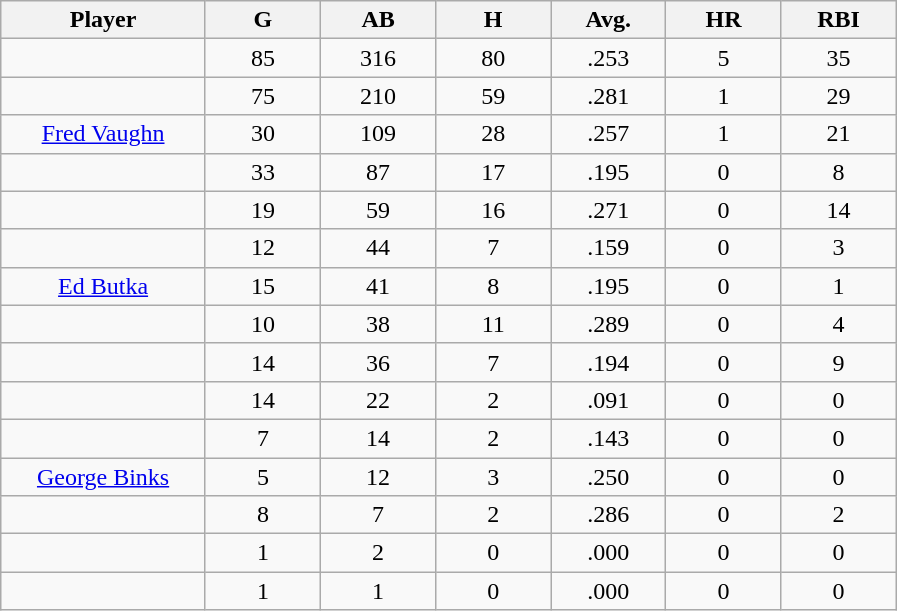<table class="wikitable sortable">
<tr>
<th bgcolor="#DDDDFF" width="16%">Player</th>
<th bgcolor="#DDDDFF" width="9%">G</th>
<th bgcolor="#DDDDFF" width="9%">AB</th>
<th bgcolor="#DDDDFF" width="9%">H</th>
<th bgcolor="#DDDDFF" width="9%">Avg.</th>
<th bgcolor="#DDDDFF" width="9%">HR</th>
<th bgcolor="#DDDDFF" width="9%">RBI</th>
</tr>
<tr align="center">
<td></td>
<td>85</td>
<td>316</td>
<td>80</td>
<td>.253</td>
<td>5</td>
<td>35</td>
</tr>
<tr align="center">
<td></td>
<td>75</td>
<td>210</td>
<td>59</td>
<td>.281</td>
<td>1</td>
<td>29</td>
</tr>
<tr align="center">
<td><a href='#'>Fred Vaughn</a></td>
<td>30</td>
<td>109</td>
<td>28</td>
<td>.257</td>
<td>1</td>
<td>21</td>
</tr>
<tr align=center>
<td></td>
<td>33</td>
<td>87</td>
<td>17</td>
<td>.195</td>
<td>0</td>
<td>8</td>
</tr>
<tr align="center">
<td></td>
<td>19</td>
<td>59</td>
<td>16</td>
<td>.271</td>
<td>0</td>
<td>14</td>
</tr>
<tr align="center">
<td></td>
<td>12</td>
<td>44</td>
<td>7</td>
<td>.159</td>
<td>0</td>
<td>3</td>
</tr>
<tr align="center">
<td><a href='#'>Ed Butka</a></td>
<td>15</td>
<td>41</td>
<td>8</td>
<td>.195</td>
<td>0</td>
<td>1</td>
</tr>
<tr align=center>
<td></td>
<td>10</td>
<td>38</td>
<td>11</td>
<td>.289</td>
<td>0</td>
<td>4</td>
</tr>
<tr align="center">
<td></td>
<td>14</td>
<td>36</td>
<td>7</td>
<td>.194</td>
<td>0</td>
<td>9</td>
</tr>
<tr align="center">
<td></td>
<td>14</td>
<td>22</td>
<td>2</td>
<td>.091</td>
<td>0</td>
<td>0</td>
</tr>
<tr align="center">
<td></td>
<td>7</td>
<td>14</td>
<td>2</td>
<td>.143</td>
<td>0</td>
<td>0</td>
</tr>
<tr align="center">
<td><a href='#'>George Binks</a></td>
<td>5</td>
<td>12</td>
<td>3</td>
<td>.250</td>
<td>0</td>
<td>0</td>
</tr>
<tr align=center>
<td></td>
<td>8</td>
<td>7</td>
<td>2</td>
<td>.286</td>
<td>0</td>
<td>2</td>
</tr>
<tr align="center">
<td></td>
<td>1</td>
<td>2</td>
<td>0</td>
<td>.000</td>
<td>0</td>
<td>0</td>
</tr>
<tr align="center">
<td></td>
<td>1</td>
<td>1</td>
<td>0</td>
<td>.000</td>
<td>0</td>
<td>0</td>
</tr>
</table>
